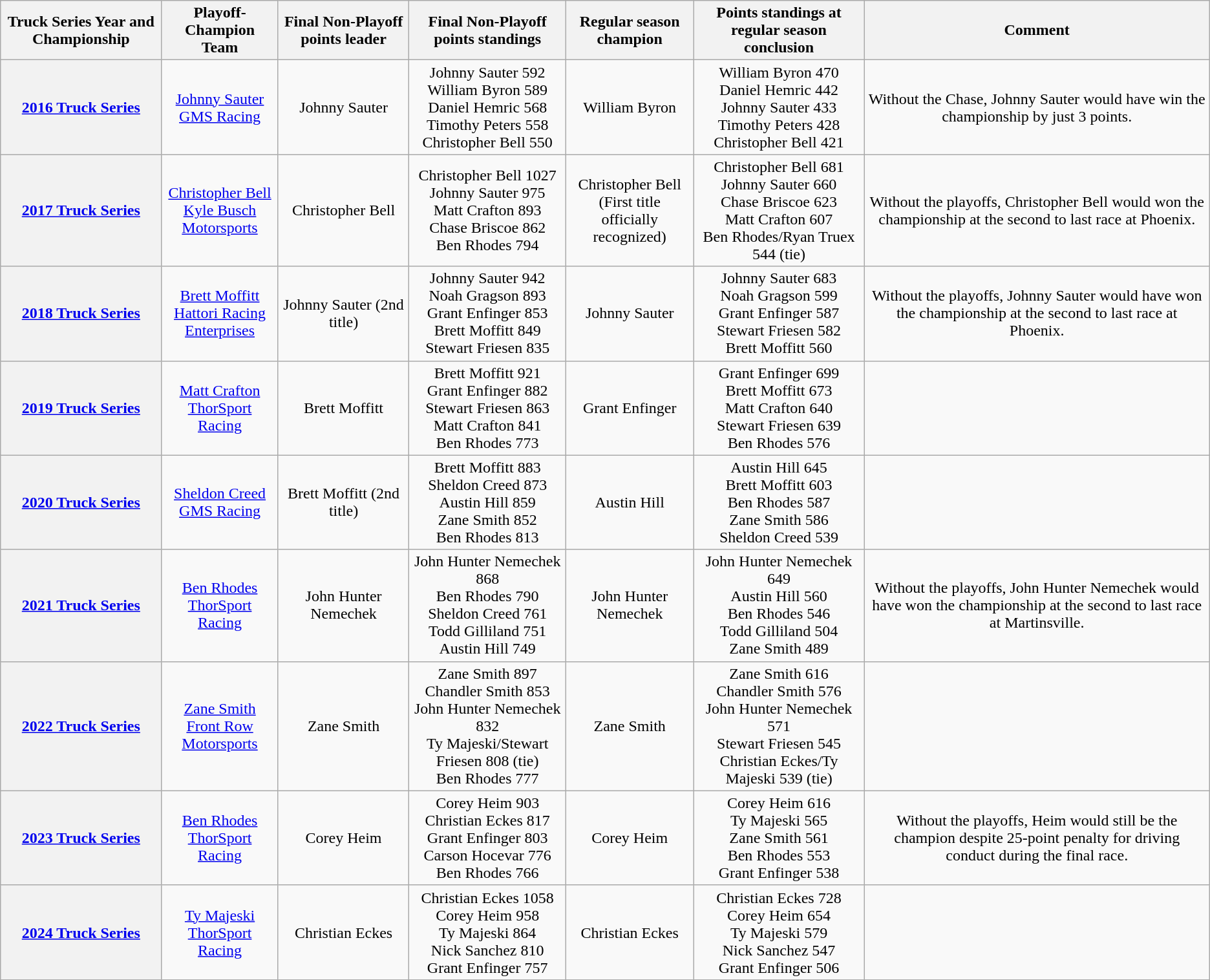<table class="wikitable" style="text-align:center">
<tr>
<th>Truck Series Year and Championship</th>
<th>Playoff-Champion<br>Team</th>
<th>Final Non-Playoff points leader</th>
<th>Final Non-Playoff points standings</th>
<th>Regular season champion</th>
<th>Points standings at regular season conclusion</th>
<th>Comment</th>
</tr>
<tr>
<th><a href='#'>2016 Truck Series</a></th>
<td><a href='#'>Johnny Sauter</a><br><a href='#'>GMS Racing</a></td>
<td>Johnny Sauter</td>
<td>Johnny Sauter 592<br>William Byron 589<br>Daniel Hemric 568<br>Timothy Peters 558<br>Christopher Bell 550</td>
<td>William Byron</td>
<td>William Byron 470<br>Daniel Hemric 442<br>Johnny Sauter 433<br>Timothy Peters 428<br>Christopher Bell 421</td>
<td>Without the Chase, Johnny Sauter would have win the championship by just 3 points.</td>
</tr>
<tr>
<th><a href='#'>2017 Truck Series</a></th>
<td><a href='#'>Christopher Bell</a><br><a href='#'>Kyle Busch Motorsports</a></td>
<td>Christopher Bell</td>
<td>Christopher Bell 1027<br>Johnny Sauter 975<br>Matt Crafton 893<br>Chase Briscoe 862<br>Ben Rhodes 794</td>
<td>Christopher Bell<br>(First title officially recognized)</td>
<td>Christopher Bell 681<br>Johnny Sauter 660<br>Chase Briscoe 623<br>Matt Crafton 607<br>Ben Rhodes/Ryan Truex 544 (tie)</td>
<td>Without the playoffs, Christopher Bell would won the championship at the second to last race at Phoenix.</td>
</tr>
<tr>
<th><a href='#'>2018 Truck Series</a></th>
<td><a href='#'>Brett Moffitt</a><br><a href='#'>Hattori Racing Enterprises</a></td>
<td>Johnny Sauter (2nd title)</td>
<td>Johnny Sauter 942<br>Noah Gragson 893<br>Grant Enfinger 853<br>Brett Moffitt 849<br>Stewart Friesen 835</td>
<td>Johnny Sauter</td>
<td>Johnny Sauter 683<br>Noah Gragson 599<br>Grant Enfinger 587<br>Stewart Friesen 582<br> Brett Moffitt 560</td>
<td>Without the playoffs, Johnny Sauter would have won the championship at the second to last race at Phoenix.</td>
</tr>
<tr>
<th><a href='#'>2019 Truck Series</a></th>
<td><a href='#'>Matt Crafton</a><br><a href='#'>ThorSport Racing</a></td>
<td>Brett Moffitt</td>
<td>Brett Moffitt	921<br>Grant Enfinger 882<br>Stewart Friesen 863<br>Matt Crafton 841<br>Ben Rhodes 773</td>
<td>Grant Enfinger</td>
<td>Grant Enfinger 699<br>Brett Moffitt 673<br>Matt Crafton 640<br>Stewart Friesen 639<br>Ben Rhodes 576</td>
<td></td>
</tr>
<tr>
<th><a href='#'>2020 Truck Series</a></th>
<td><a href='#'>Sheldon Creed</a><br><a href='#'>GMS Racing</a></td>
<td>Brett Moffitt (2nd title)</td>
<td>Brett Moffitt 883<br>Sheldon Creed 873<br>Austin Hill 859<br>Zane Smith 852<br>Ben Rhodes 813</td>
<td>Austin Hill</td>
<td>Austin Hill 645<br>Brett Moffitt 603<br>Ben Rhodes 587<br>Zane Smith 586<br>Sheldon Creed 539</td>
<td></td>
</tr>
<tr>
<th><a href='#'>2021 Truck Series</a></th>
<td><a href='#'>Ben Rhodes</a><br><a href='#'>ThorSport Racing</a></td>
<td>John Hunter Nemechek</td>
<td>John Hunter Nemechek 868<br>Ben Rhodes 790<br>Sheldon Creed 761<br>Todd Gilliland 751<br>Austin Hill 749</td>
<td>John Hunter Nemechek</td>
<td>John Hunter Nemechek 649<br>Austin Hill 560<br>Ben Rhodes 546<br>Todd Gilliland 504<br>Zane Smith 489</td>
<td>Without the playoffs, John Hunter Nemechek would have won the championship at the second to last race at Martinsville.</td>
</tr>
<tr>
<th><a href='#'>2022 Truck Series</a></th>
<td><a href='#'>Zane Smith</a> <br><a href='#'>Front Row Motorsports</a></td>
<td>Zane Smith</td>
<td>Zane Smith 897<br>Chandler Smith 853<br>John Hunter Nemechek 832<br>Ty Majeski/Stewart Friesen 808 (tie)<br>Ben Rhodes 777</td>
<td>Zane Smith</td>
<td>Zane Smith 616<br>Chandler Smith 576<br>John Hunter Nemechek 571<br>Stewart Friesen 545<br>Christian Eckes/Ty Majeski 539 (tie)</td>
<td></td>
</tr>
<tr>
<th><a href='#'>2023 Truck Series</a></th>
<td><a href='#'>Ben Rhodes</a><br><a href='#'>ThorSport Racing</a></td>
<td>Corey Heim</td>
<td>Corey Heim 903<br>Christian Eckes 817<br>Grant Enfinger 803<br>Carson Hocevar 776<br>Ben Rhodes 766</td>
<td>Corey Heim</td>
<td>Corey Heim 616<br>Ty Majeski 565<br>Zane Smith 561<br>Ben Rhodes 553<br>Grant Enfinger 538</td>
<td>Without the playoffs, Heim would still be the champion despite 25-point penalty for driving conduct during the final race.</td>
</tr>
<tr>
<th><a href='#'>2024 Truck Series</a></th>
<td><a href='#'>Ty Majeski</a><br><a href='#'>ThorSport Racing</a></td>
<td>Christian Eckes</td>
<td>Christian Eckes 1058<br>Corey Heim 958<br>Ty Majeski 864<br>Nick Sanchez 810<br>Grant Enfinger 757</td>
<td>Christian Eckes</td>
<td>Christian Eckes 728<br>Corey Heim 654<br>Ty Majeski 579<br>Nick Sanchez 547<br>Grant Enfinger 506</td>
<td></td>
</tr>
</table>
